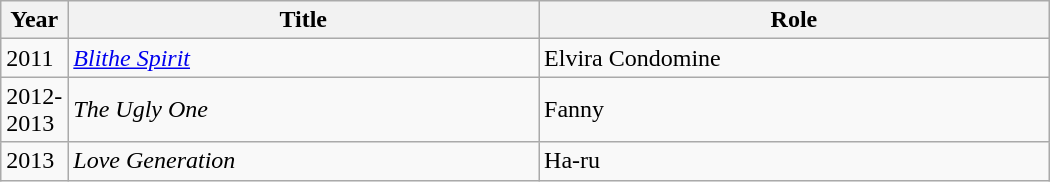<table class="wikitable" style="width:700px">
<tr>
<th width=10>Year</th>
<th>Title</th>
<th>Role</th>
</tr>
<tr>
<td>2011</td>
<td><em><a href='#'>Blithe Spirit</a></em></td>
<td>Elvira Condomine</td>
</tr>
<tr>
<td>2012-2013</td>
<td><em>The Ugly One</em></td>
<td>Fanny</td>
</tr>
<tr>
<td>2013</td>
<td><em>Love Generation</em></td>
<td>Ha-ru</td>
</tr>
</table>
